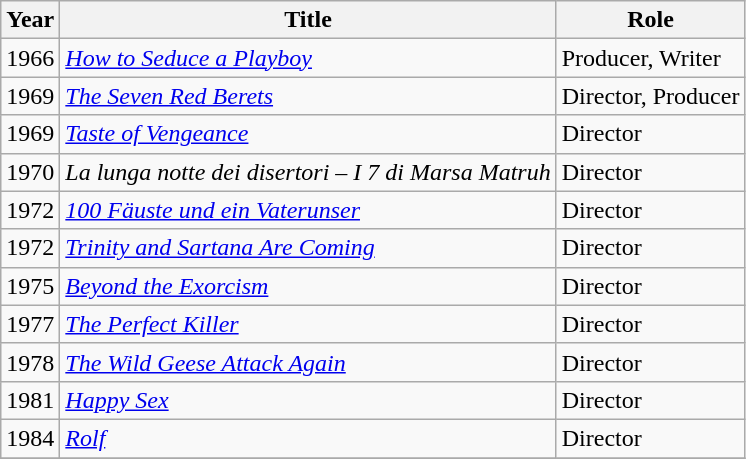<table class="wikitable sortable">
<tr>
<th>Year</th>
<th>Title</th>
<th>Role</th>
</tr>
<tr>
<td>1966</td>
<td><em><a href='#'>How to Seduce a Playboy</a></em></td>
<td>Producer, Writer</td>
</tr>
<tr>
<td>1969</td>
<td><em><a href='#'>The Seven Red Berets</a></em></td>
<td>Director, Producer</td>
</tr>
<tr>
<td>1969</td>
<td><em><a href='#'>Taste of Vengeance</a></em></td>
<td>Director</td>
</tr>
<tr>
<td>1970</td>
<td><em>La lunga notte dei disertori – I 7 di Marsa Matruh</em></td>
<td>Director</td>
</tr>
<tr>
<td>1972</td>
<td><em><a href='#'>100 Fäuste und ein Vaterunser</a></em></td>
<td>Director</td>
</tr>
<tr>
<td>1972</td>
<td><em><a href='#'>Trinity and Sartana Are Coming</a></em></td>
<td>Director</td>
</tr>
<tr>
<td>1975</td>
<td><em><a href='#'>Beyond the Exorcism</a></em></td>
<td>Director</td>
</tr>
<tr>
<td>1977</td>
<td><em><a href='#'>The Perfect Killer</a></em></td>
<td>Director</td>
</tr>
<tr>
<td>1978</td>
<td><em><a href='#'>The Wild Geese Attack Again</a></em></td>
<td>Director</td>
</tr>
<tr>
<td>1981</td>
<td><em><a href='#'>Happy Sex</a></em></td>
<td>Director</td>
</tr>
<tr>
<td>1984</td>
<td><em><a href='#'>Rolf</a></em></td>
<td>Director</td>
</tr>
<tr>
</tr>
</table>
